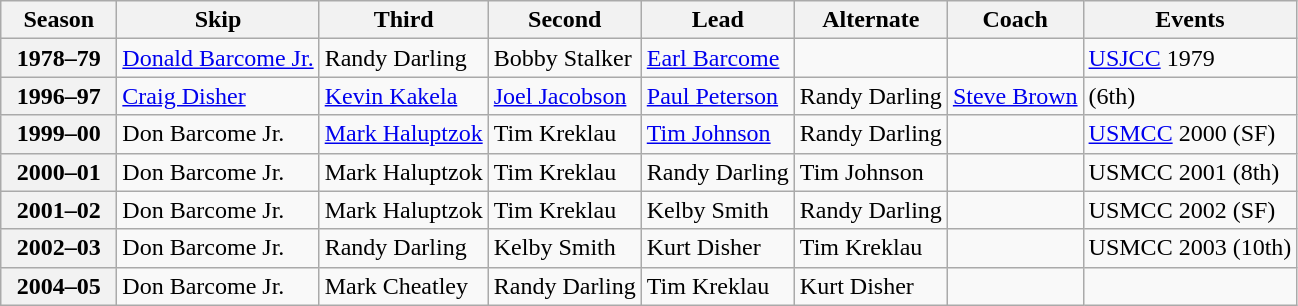<table class="wikitable">
<tr>
<th scope="col" width=70>Season</th>
<th scope="col">Skip</th>
<th scope="col">Third</th>
<th scope="col">Second</th>
<th scope="col">Lead</th>
<th scope="col">Alternate</th>
<th scope="col">Coach</th>
<th scope="col">Events</th>
</tr>
<tr>
<th scope="row">1978–79</th>
<td><a href='#'>Donald Barcome Jr.</a></td>
<td>Randy Darling</td>
<td>Bobby Stalker</td>
<td><a href='#'>Earl Barcome</a></td>
<td></td>
<td></td>
<td><a href='#'>USJCC</a> 1979 <br> </td>
</tr>
<tr>
<th scope="row">1996–97</th>
<td><a href='#'>Craig Disher</a></td>
<td><a href='#'>Kevin Kakela</a></td>
<td><a href='#'>Joel Jacobson</a></td>
<td><a href='#'>Paul Peterson</a></td>
<td>Randy Darling</td>
<td><a href='#'>Steve Brown</a></td>
<td> (6th)</td>
</tr>
<tr>
<th scope="row">1999–00</th>
<td>Don Barcome Jr.</td>
<td><a href='#'>Mark Haluptzok</a></td>
<td>Tim Kreklau</td>
<td><a href='#'>Tim Johnson</a></td>
<td>Randy Darling</td>
<td></td>
<td><a href='#'>USMCC</a> 2000 (SF)</td>
</tr>
<tr>
<th scope="row">2000–01</th>
<td>Don Barcome Jr.</td>
<td>Mark Haluptzok</td>
<td>Tim Kreklau</td>
<td>Randy Darling</td>
<td>Tim Johnson</td>
<td></td>
<td>USMCC 2001 (8th)</td>
</tr>
<tr>
<th scope="row">2001–02</th>
<td>Don Barcome Jr.</td>
<td>Mark Haluptzok</td>
<td>Tim Kreklau</td>
<td>Kelby Smith</td>
<td>Randy Darling</td>
<td></td>
<td>USMCC 2002 (SF)</td>
</tr>
<tr>
<th scope="row">2002–03</th>
<td>Don Barcome Jr.</td>
<td>Randy Darling</td>
<td>Kelby Smith</td>
<td>Kurt Disher</td>
<td>Tim Kreklau</td>
<td></td>
<td>USMCC 2003 (10th)</td>
</tr>
<tr>
<th scope="row">2004–05</th>
<td>Don Barcome Jr.</td>
<td>Mark Cheatley</td>
<td>Randy Darling</td>
<td>Tim Kreklau</td>
<td>Kurt Disher</td>
<td></td>
<td></td>
</tr>
</table>
